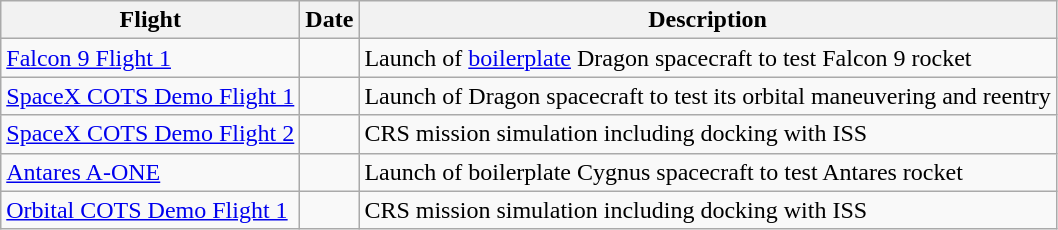<table class="wikitable sticky-header">
<tr>
<th>Flight</th>
<th>Date</th>
<th>Description</th>
</tr>
<tr>
<td><a href='#'>Falcon 9 Flight 1</a></td>
<td></td>
<td>Launch of <a href='#'>boilerplate</a> Dragon spacecraft to test Falcon 9 rocket</td>
</tr>
<tr>
<td><a href='#'>SpaceX COTS Demo Flight 1</a></td>
<td></td>
<td>Launch of Dragon spacecraft to test its orbital maneuvering and reentry</td>
</tr>
<tr>
<td><a href='#'>SpaceX COTS Demo Flight 2</a></td>
<td></td>
<td>CRS mission simulation including docking with ISS</td>
</tr>
<tr>
<td><a href='#'>Antares A-ONE</a></td>
<td></td>
<td>Launch of boilerplate Cygnus spacecraft to test Antares rocket</td>
</tr>
<tr>
<td><a href='#'>Orbital COTS Demo Flight 1</a></td>
<td></td>
<td>CRS mission simulation including docking with ISS</td>
</tr>
</table>
